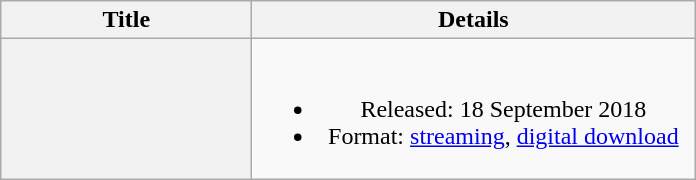<table class="wikitable plainrowheaders" style="text-align:center;">
<tr>
<th scope="col" style="width:10em;">Title</th>
<th scope="col" style="width:18em;">Details</th>
</tr>
<tr>
<th scope="row"></th>
<td><br><ul><li>Released: 18 September 2018</li><li>Format: <a href='#'>streaming</a>, <a href='#'>digital download</a></li></ul></td>
</tr>
</table>
